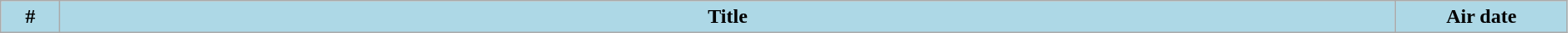<table class="wikitable plainrowheaders" style="width:99%; background:#fff;">
<tr>
<th style="background:#add8e6; width:40px;">#</th>
<th style="background: #add8e6;">Title</th>
<th style="background:#add8e6; width:130px;">Air date<br>






</th>
</tr>
</table>
